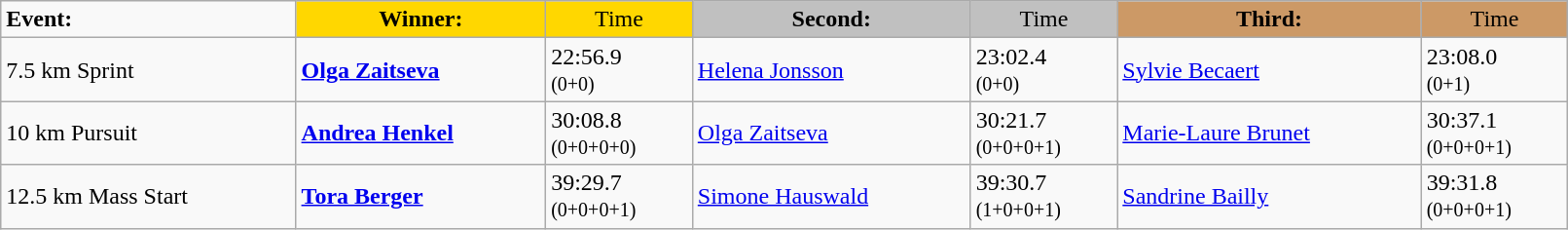<table class="wikitable" width=85%>
<tr>
<td><strong>Event:</strong></td>
<td style="text-align:center;background-color:gold;"><strong>Winner:</strong></td>
<td style="text-align:center;background-color:gold;">Time</td>
<td style="text-align:center;background-color:silver;"><strong>Second:</strong></td>
<td style="text-align:center;background-color:silver;">Time</td>
<td style="text-align:center;background-color:#CC9966;"><strong>Third:</strong></td>
<td style="text-align:center;background-color:#CC9966;">Time</td>
</tr>
<tr>
<td>7.5 km Sprint<br>  </td>
<td><strong><a href='#'>Olga Zaitseva</a></strong><br><small></small></td>
<td>22:56.9<br><small>(0+0)</small></td>
<td><a href='#'>Helena Jonsson</a><br><small></small></td>
<td>23:02.4	<br><small>(0+0)</small></td>
<td><a href='#'>Sylvie Becaert</a><br><small></small></td>
<td>23:08.0	<br><small>(0+1)</small></td>
</tr>
<tr>
<td>10 km Pursuit<br>   </td>
<td><strong><a href='#'>Andrea Henkel</a></strong><br><small></small></td>
<td>30:08.8<br><small>(0+0+0+0)</small></td>
<td><a href='#'>Olga Zaitseva</a><br><small></small></td>
<td>30:21.7	<br><small>(0+0+0+1)</small></td>
<td><a href='#'>Marie-Laure Brunet</a><br><small></small></td>
<td>30:37.1<br><small>(0+0+0+1)</small></td>
</tr>
<tr>
<td>12.5 km Mass Start<br>  </td>
<td><strong><a href='#'>Tora Berger</a></strong><br><small></small></td>
<td>39:29.7<br><small>(0+0+0+1)</small></td>
<td><a href='#'>Simone Hauswald</a><br><small></small></td>
<td>39:30.7<br><small>(1+0+0+1)</small></td>
<td><a href='#'>Sandrine Bailly</a><br><small></small></td>
<td>39:31.8<br><small>(0+0+0+1)</small></td>
</tr>
</table>
